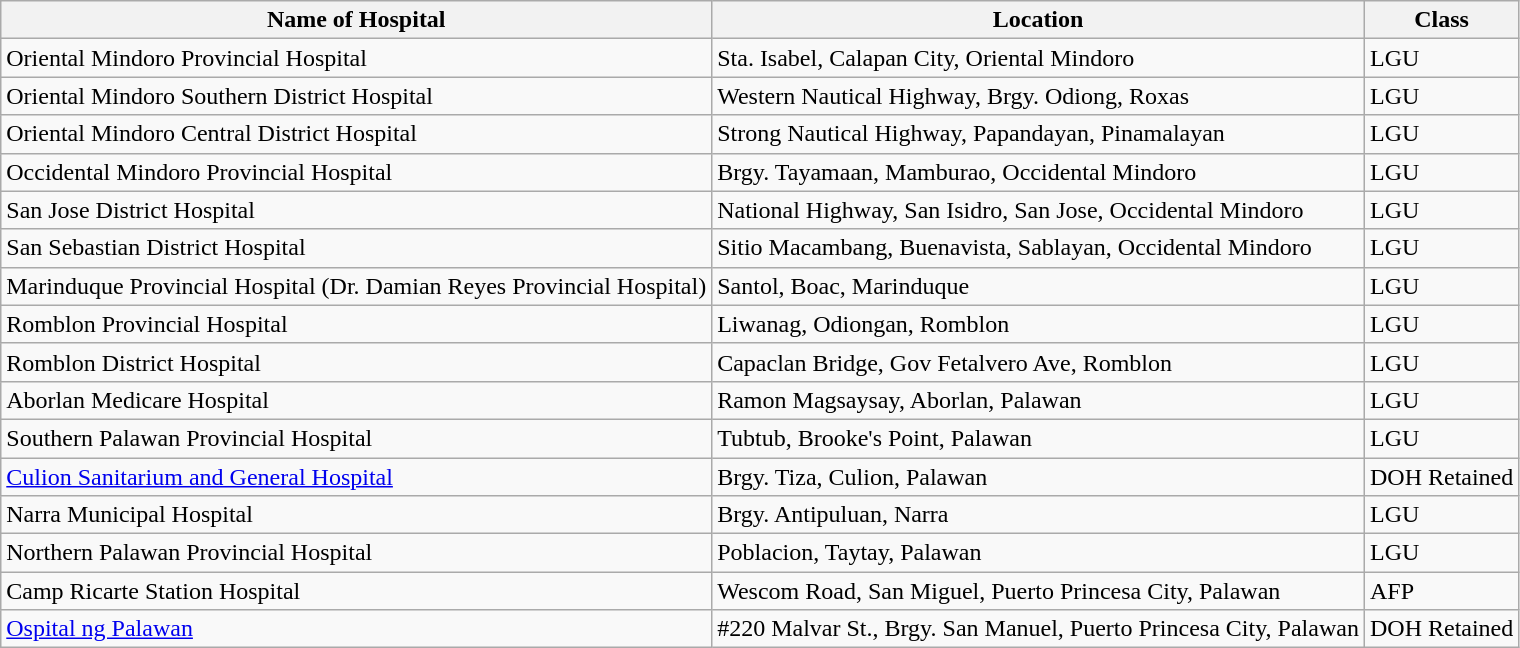<table class="wikitable">
<tr>
<th>Name of Hospital</th>
<th>Location</th>
<th>Class</th>
</tr>
<tr style="vertical-align:middle;">
<td>Oriental Mindoro Provincial Hospital</td>
<td>Sta. Isabel, Calapan City, Oriental Mindoro</td>
<td>LGU</td>
</tr>
<tr style="vertical-align:middle;">
<td>Oriental Mindoro Southern District Hospital</td>
<td>Western Nautical Highway, Brgy. Odiong, Roxas</td>
<td>LGU</td>
</tr>
<tr style="vertical-align:middle;">
<td>Oriental Mindoro Central District Hospital</td>
<td>Strong Nautical Highway, Papandayan, Pinamalayan</td>
<td>LGU</td>
</tr>
<tr style="vertical-align:middle;">
<td>Occidental Mindoro Provincial Hospital</td>
<td>Brgy. Tayamaan, Mamburao, Occidental Mindoro</td>
<td>LGU</td>
</tr>
<tr style="vertical-align:middle;">
<td>San Jose District Hospital</td>
<td>National Highway, San Isidro, San Jose, Occidental Mindoro</td>
<td>LGU</td>
</tr>
<tr style="vertical-align:middle;">
<td>San Sebastian District Hospital</td>
<td>Sitio Macambang, Buenavista, Sablayan, Occidental Mindoro</td>
<td>LGU</td>
</tr>
<tr style="vertical-align:middle;">
<td>Marinduque Provincial Hospital (Dr. Damian Reyes Provincial Hospital)</td>
<td>Santol, Boac, Marinduque</td>
<td>LGU</td>
</tr>
<tr style="vertical-align:middle;">
<td>Romblon Provincial Hospital</td>
<td>Liwanag, Odiongan, Romblon</td>
<td>LGU</td>
</tr>
<tr style="vertical-align:middle;">
<td>Romblon District Hospital</td>
<td>Capaclan Bridge, Gov Fetalvero Ave, Romblon</td>
<td>LGU</td>
</tr>
<tr style="vertical-align:middle;">
<td>Aborlan Medicare Hospital</td>
<td>Ramon Magsaysay, Aborlan, Palawan</td>
<td>LGU</td>
</tr>
<tr style="vertical-align:middle;">
<td>Southern Palawan Provincial Hospital</td>
<td>Tubtub, Brooke's Point, Palawan</td>
<td>LGU</td>
</tr>
<tr style="vertical-align:middle;">
<td><a href='#'>Culion Sanitarium and General Hospital</a></td>
<td>Brgy. Tiza, Culion, Palawan</td>
<td>DOH Retained</td>
</tr>
<tr style="vertical-align:middle;">
<td>Narra Municipal Hospital</td>
<td>Brgy. Antipuluan, Narra</td>
<td>LGU</td>
</tr>
<tr style="vertical-align:middle;">
<td>Northern Palawan Provincial Hospital</td>
<td>Poblacion, Taytay, Palawan</td>
<td>LGU</td>
</tr>
<tr style="vertical-align:middle;">
<td>Camp Ricarte Station Hospital</td>
<td>Wescom Road, San Miguel, Puerto Princesa City, Palawan</td>
<td>AFP</td>
</tr>
<tr style="vertical-align:middle;">
<td><a href='#'>Ospital ng Palawan</a></td>
<td>#220 Malvar St., Brgy. San Manuel, Puerto Princesa City, Palawan</td>
<td>DOH Retained</td>
</tr>
</table>
